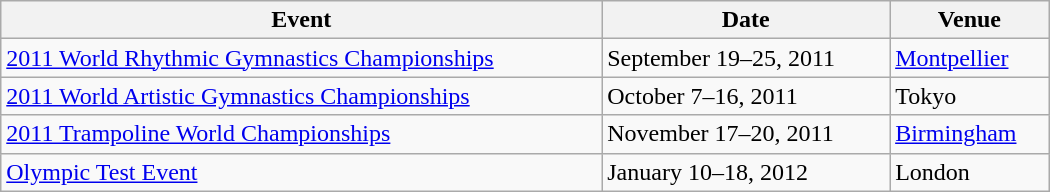<table class="wikitable" style="width:700px;">
<tr>
<th>Event</th>
<th>Date</th>
<th>Venue</th>
</tr>
<tr>
<td><a href='#'>2011 World Rhythmic Gymnastics Championships</a></td>
<td>September 19–25, 2011</td>
<td> <a href='#'>Montpellier</a></td>
</tr>
<tr>
<td><a href='#'>2011 World Artistic Gymnastics Championships</a></td>
<td>October 7–16, 2011</td>
<td> Tokyo</td>
</tr>
<tr>
<td><a href='#'>2011 Trampoline World Championships</a></td>
<td>November 17–20, 2011</td>
<td> <a href='#'>Birmingham</a></td>
</tr>
<tr>
<td><a href='#'>Olympic Test Event</a></td>
<td>January 10–18, 2012</td>
<td> London</td>
</tr>
</table>
